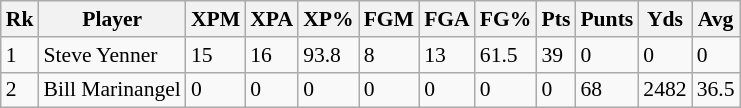<table class="wikitable" style="font-size:90%;">
<tr>
<th>Rk</th>
<th>Player</th>
<th>XPM</th>
<th>XPA</th>
<th>XP%</th>
<th>FGM</th>
<th>FGA</th>
<th>FG%</th>
<th>Pts</th>
<th>Punts</th>
<th>Yds</th>
<th>Avg</th>
</tr>
<tr>
<td>1</td>
<td>Steve Yenner</td>
<td>15</td>
<td>16</td>
<td>93.8</td>
<td>8</td>
<td>13</td>
<td>61.5</td>
<td>39</td>
<td>0</td>
<td>0</td>
<td>0</td>
</tr>
<tr>
<td>2</td>
<td>Bill Marinangel</td>
<td>0</td>
<td>0</td>
<td>0</td>
<td>0</td>
<td>0</td>
<td>0</td>
<td>0</td>
<td>68</td>
<td>2482</td>
<td>36.5</td>
</tr>
</table>
